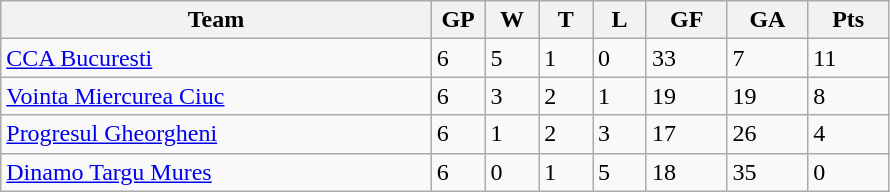<table class="wikitable">
<tr>
<th width="40%">Team</th>
<th width="5%">GP</th>
<th width="5%">W</th>
<th width="5%">T</th>
<th width="5%">L</th>
<th width="7.5%">GF</th>
<th width="7.5%">GA</th>
<th width="7.5%">Pts</th>
</tr>
<tr>
<td><a href='#'>CCA Bucuresti</a></td>
<td>6</td>
<td>5</td>
<td>1</td>
<td>0</td>
<td>33</td>
<td>7</td>
<td>11</td>
</tr>
<tr>
<td><a href='#'>Vointa Miercurea Ciuc</a></td>
<td>6</td>
<td>3</td>
<td>2</td>
<td>1</td>
<td>19</td>
<td>19</td>
<td>8</td>
</tr>
<tr>
<td><a href='#'>Progresul Gheorgheni</a></td>
<td>6</td>
<td>1</td>
<td>2</td>
<td>3</td>
<td>17</td>
<td>26</td>
<td>4</td>
</tr>
<tr>
<td><a href='#'>Dinamo Targu Mures</a></td>
<td>6</td>
<td>0</td>
<td>1</td>
<td>5</td>
<td>18</td>
<td>35</td>
<td>0</td>
</tr>
</table>
